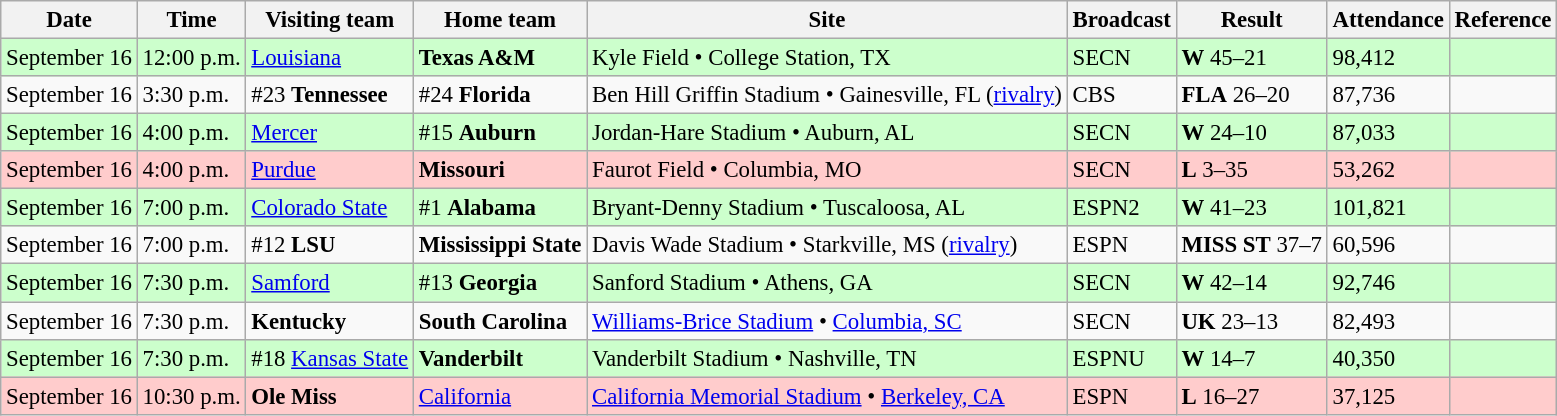<table class="wikitable" style="font-size:95%;">
<tr>
<th>Date</th>
<th>Time</th>
<th>Visiting team</th>
<th>Home team</th>
<th>Site</th>
<th>Broadcast</th>
<th>Result</th>
<th>Attendance</th>
<th class="unsortable">Reference</th>
</tr>
<tr bgcolor=ccffcc>
<td>September 16</td>
<td>12:00 p.m.</td>
<td><a href='#'>Louisiana</a></td>
<td><strong>Texas A&M</strong></td>
<td>Kyle Field •  College Station, TX</td>
<td>SECN</td>
<td><strong>W</strong> 45–21</td>
<td>98,412</td>
<td></td>
</tr>
<tr bgcolor=>
<td>September 16</td>
<td>3:30 p.m.</td>
<td>#23 <strong>Tennessee</strong></td>
<td>#24 <strong>Florida</strong></td>
<td>Ben Hill Griffin Stadium • Gainesville, FL (<a href='#'>rivalry</a>)</td>
<td>CBS</td>
<td><strong>FLA</strong> 26–20</td>
<td>87,736</td>
<td></td>
</tr>
<tr bgcolor=ccffcc>
<td>September 16</td>
<td>4:00 p.m.</td>
<td><a href='#'>Mercer</a></td>
<td>#15 <strong>Auburn</strong></td>
<td>Jordan-Hare Stadium • Auburn, AL</td>
<td>SECN</td>
<td><strong>W</strong> 24–10</td>
<td>87,033</td>
<td></td>
</tr>
<tr bgcolor=ffcccc>
<td>September 16</td>
<td>4:00 p.m.</td>
<td><a href='#'>Purdue</a></td>
<td><strong>Missouri</strong></td>
<td>Faurot Field • Columbia, MO</td>
<td>SECN</td>
<td><strong>L</strong> 3–35</td>
<td>53,262</td>
<td></td>
</tr>
<tr bgcolor=ccffcc>
<td>September 16</td>
<td>7:00 p.m.</td>
<td><a href='#'>Colorado State</a></td>
<td>#1 <strong>Alabama</strong></td>
<td>Bryant-Denny Stadium • Tuscaloosa, AL</td>
<td>ESPN2</td>
<td><strong>W</strong> 41–23</td>
<td>101,821</td>
<td></td>
</tr>
<tr bgcolor=>
<td>September 16</td>
<td>7:00 p.m.</td>
<td>#12 <strong>LSU</strong></td>
<td><strong>Mississippi State</strong></td>
<td>Davis Wade Stadium • Starkville, MS (<a href='#'>rivalry</a>)</td>
<td>ESPN</td>
<td><strong>MISS ST</strong> 37–7</td>
<td>60,596</td>
<td></td>
</tr>
<tr bgcolor=ccffcc>
<td>September 16</td>
<td>7:30 p.m.</td>
<td><a href='#'>Samford</a></td>
<td>#13 <strong>Georgia</strong></td>
<td>Sanford Stadium • Athens, GA</td>
<td>SECN</td>
<td><strong>W</strong> 42–14</td>
<td>92,746</td>
<td></td>
</tr>
<tr bgcolor=>
<td>September 16</td>
<td>7:30 p.m.</td>
<td><strong>Kentucky</strong></td>
<td><strong>South Carolina</strong></td>
<td><a href='#'>Williams-Brice Stadium</a> • <a href='#'>Columbia, SC</a></td>
<td>SECN</td>
<td><strong>UK</strong> 23–13</td>
<td>82,493</td>
<td></td>
</tr>
<tr bgcolor=ccffcc>
<td>September 16</td>
<td>7:30 p.m.</td>
<td>#18 <a href='#'>Kansas State</a></td>
<td><strong>Vanderbilt</strong></td>
<td>Vanderbilt Stadium • Nashville, TN</td>
<td>ESPNU</td>
<td><strong>W</strong> 14–7</td>
<td>40,350</td>
<td></td>
</tr>
<tr bgcolor=ffcccc>
<td>September 16</td>
<td>10:30 p.m.</td>
<td><strong>Ole Miss</strong></td>
<td><a href='#'>California</a></td>
<td><a href='#'>California Memorial Stadium</a> • <a href='#'>Berkeley, CA</a></td>
<td>ESPN</td>
<td><strong>L</strong> 16–27</td>
<td>37,125</td>
<td></td>
</tr>
</table>
